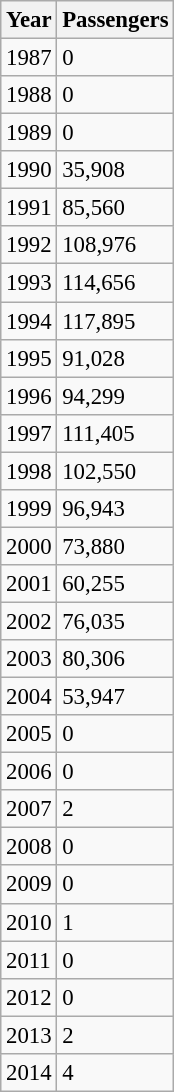<table class="wikitable sortable mw-collapsible" style="font-size: 95%">
<tr>
<th style=max-width:10em>Year</th>
<th style=max-width:10em>Passengers</th>
</tr>
<tr>
<td>1987</td>
<td>0</td>
</tr>
<tr>
<td>1988</td>
<td>0</td>
</tr>
<tr>
<td>1989</td>
<td>0</td>
</tr>
<tr>
<td>1990</td>
<td>35,908</td>
</tr>
<tr>
<td>1991</td>
<td>85,560</td>
</tr>
<tr>
<td>1992</td>
<td>108,976</td>
</tr>
<tr>
<td>1993</td>
<td>114,656</td>
</tr>
<tr>
<td>1994</td>
<td>117,895</td>
</tr>
<tr>
<td>1995</td>
<td>91,028</td>
</tr>
<tr>
<td>1996</td>
<td>94,299</td>
</tr>
<tr>
<td>1997</td>
<td>111,405</td>
</tr>
<tr>
<td>1998</td>
<td>102,550</td>
</tr>
<tr>
<td>1999</td>
<td>96,943</td>
</tr>
<tr>
<td>2000</td>
<td>73,880</td>
</tr>
<tr>
<td>2001</td>
<td>60,255</td>
</tr>
<tr>
<td>2002</td>
<td>76,035</td>
</tr>
<tr>
<td>2003</td>
<td>80,306</td>
</tr>
<tr>
<td>2004</td>
<td>53,947</td>
</tr>
<tr>
<td>2005</td>
<td>0</td>
</tr>
<tr>
<td>2006</td>
<td>0</td>
</tr>
<tr>
<td>2007</td>
<td>2</td>
</tr>
<tr>
<td>2008</td>
<td>0</td>
</tr>
<tr>
<td>2009</td>
<td>0</td>
</tr>
<tr>
<td>2010</td>
<td>1</td>
</tr>
<tr>
<td>2011</td>
<td>0</td>
</tr>
<tr>
<td>2012</td>
<td>0</td>
</tr>
<tr>
<td>2013</td>
<td>2</td>
</tr>
<tr>
<td>2014</td>
<td>4</td>
</tr>
</table>
